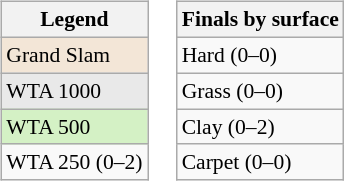<table>
<tr valign=top>
<td><br><table class="wikitable" style="font-size:90%;">
<tr>
<th>Legend</th>
</tr>
<tr>
<td style="background:#f3e6d7;">Grand Slam</td>
</tr>
<tr>
<td style="background:#e9e9e9;">WTA 1000</td>
</tr>
<tr>
<td style="background:#d4f1c5;">WTA 500</td>
</tr>
<tr>
<td>WTA 250 (0–2)</td>
</tr>
</table>
</td>
<td><br><table class="wikitable" style="font-size:90%;">
<tr>
<th>Finals by surface</th>
</tr>
<tr>
<td>Hard (0–0)</td>
</tr>
<tr>
<td>Grass (0–0)</td>
</tr>
<tr>
<td>Clay (0–2)</td>
</tr>
<tr>
<td>Carpet (0–0)</td>
</tr>
</table>
</td>
</tr>
</table>
